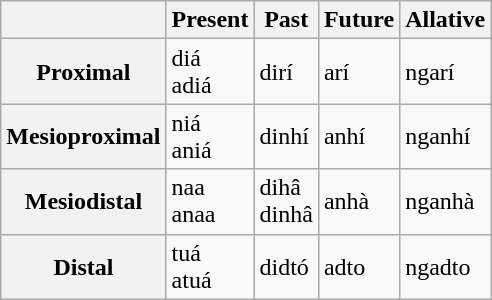<table class="wikitable">
<tr>
<th rowspan="1"></th>
<th rowspan="1">Present</th>
<th rowspan="1">Past</th>
<th rowspan="1">Future</th>
<th rowspan="1">Allative</th>
</tr>
<tr>
<th>Proximal</th>
<td>diá<br>adiá</td>
<td>dirí</td>
<td>arí</td>
<td>ngarí</td>
</tr>
<tr>
<th>Mesioproximal</th>
<td>niá<br>aniá</td>
<td>dinhí</td>
<td>anhí</td>
<td>nganhí</td>
</tr>
<tr>
<th>Mesiodistal</th>
<td>naa<br>anaa</td>
<td>dihâ<br>dinhâ</td>
<td>anhà</td>
<td>nganhà</td>
</tr>
<tr>
<th>Distal</th>
<td>tuá<br>atuá</td>
<td>didtó</td>
<td>adto</td>
<td>ngadto</td>
</tr>
</table>
